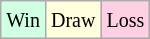<table class="wikitable">
<tr>
<td style="background-color: #d0ffe3;"><small>Win</small></td>
<td style="background-color: #ffffdd;"><small>Draw</small></td>
<td style="background-color: #ffd0e3;"><small>Loss</small></td>
</tr>
</table>
